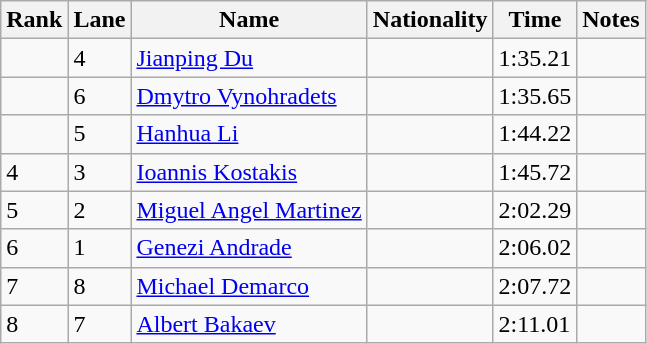<table class="wikitable">
<tr>
<th>Rank</th>
<th>Lane</th>
<th>Name</th>
<th>Nationality</th>
<th>Time</th>
<th>Notes</th>
</tr>
<tr>
<td></td>
<td>4</td>
<td><a href='#'>Jianping Du</a></td>
<td></td>
<td>1:35.21</td>
<td></td>
</tr>
<tr>
<td></td>
<td>6</td>
<td><a href='#'>Dmytro Vynohradets</a></td>
<td></td>
<td>1:35.65</td>
<td></td>
</tr>
<tr>
<td></td>
<td>5</td>
<td><a href='#'>Hanhua Li</a></td>
<td></td>
<td>1:44.22</td>
<td></td>
</tr>
<tr>
<td>4</td>
<td>3</td>
<td><a href='#'>Ioannis Kostakis</a></td>
<td></td>
<td>1:45.72</td>
<td></td>
</tr>
<tr>
<td>5</td>
<td>2</td>
<td><a href='#'>Miguel Angel Martinez</a></td>
<td></td>
<td>2:02.29</td>
<td></td>
</tr>
<tr>
<td>6</td>
<td>1</td>
<td><a href='#'>Genezi Andrade</a></td>
<td></td>
<td>2:06.02</td>
<td></td>
</tr>
<tr>
<td>7</td>
<td>8</td>
<td><a href='#'>Michael Demarco</a></td>
<td></td>
<td>2:07.72</td>
<td></td>
</tr>
<tr>
<td>8</td>
<td>7</td>
<td><a href='#'>Albert Bakaev</a></td>
<td></td>
<td>2:11.01</td>
<td></td>
</tr>
</table>
